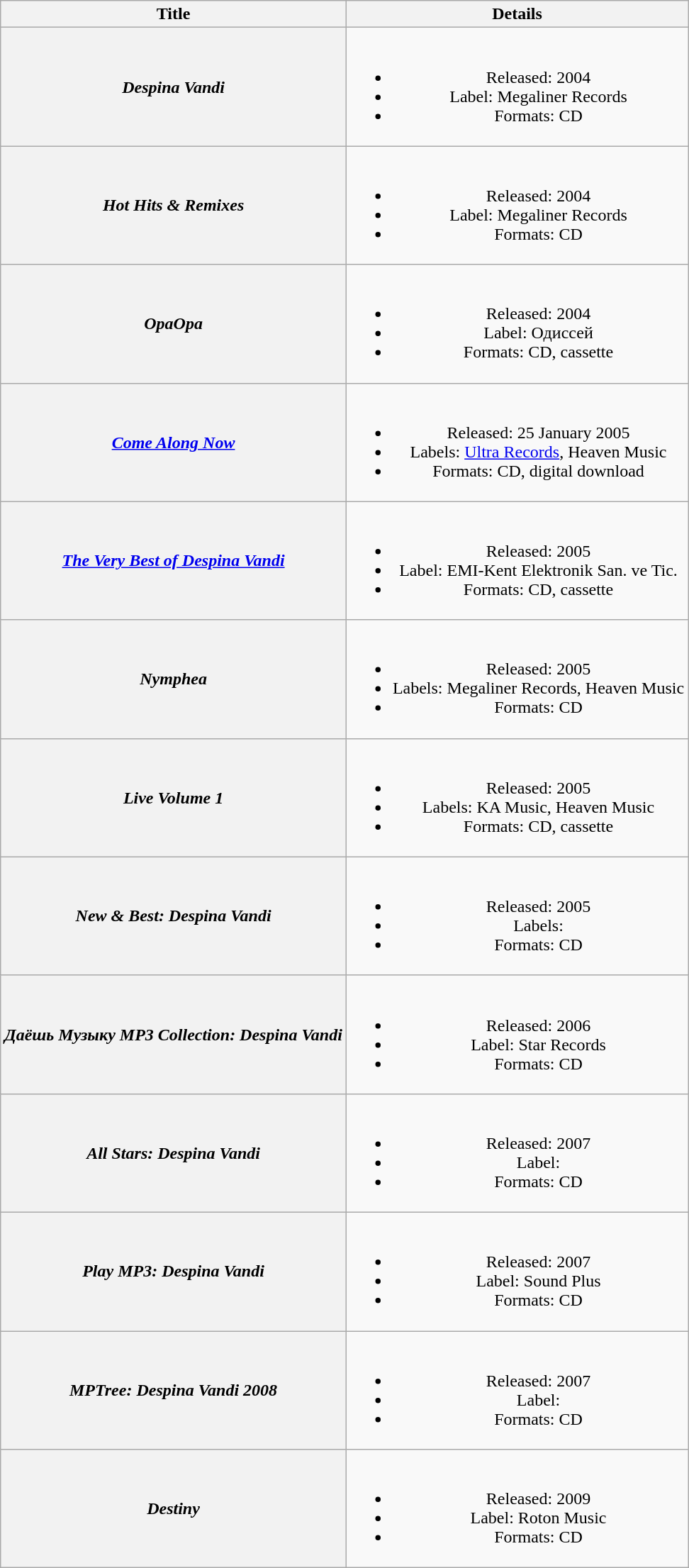<table class="wikitable plainrowheaders" style="text-align:center;">
<tr>
<th scope="col">Title</th>
<th scope="col">Details</th>
</tr>
<tr>
<th scope="row"><em>Despina Vandi</em></th>
<td><br><ul><li>Released: 2004</li><li>Label: Megaliner Records</li><li>Formats: CD</li></ul></td>
</tr>
<tr>
<th scope="row"><em>Hot Hits & Remixes</em></th>
<td><br><ul><li>Released: 2004</li><li>Label: Megaliner Records</li><li>Formats: CD</li></ul></td>
</tr>
<tr>
<th scope="row"><em>OpaOpa</em></th>
<td><br><ul><li>Released: 2004</li><li>Label: Одиссей</li><li>Formats: CD, cassette</li></ul></td>
</tr>
<tr>
<th scope="row"><em><a href='#'>Come Along Now</a></em></th>
<td><br><ul><li>Released: 25 January 2005</li><li>Labels: <a href='#'>Ultra Records</a>, Heaven Music</li><li>Formats: CD, digital download</li></ul></td>
</tr>
<tr>
<th scope="row"><em><a href='#'>The Very Best of Despina Vandi</a></em></th>
<td><br><ul><li>Released: 2005</li><li>Label: EMI-Kent Elektronik San. ve Tic.</li><li>Formats: CD, cassette</li></ul></td>
</tr>
<tr>
<th scope="row"><em>Nymphea</em></th>
<td><br><ul><li>Released: 2005</li><li>Labels: Megaliner Records, Heaven Music</li><li>Formats: CD</li></ul></td>
</tr>
<tr>
<th scope="row"><em>Live Volume 1</em></th>
<td><br><ul><li>Released: 2005</li><li>Labels: KA Music, Heaven Music</li><li>Formats: CD, cassette</li></ul></td>
</tr>
<tr>
<th scope="row"><em>New & Best: Despina Vandi</em></th>
<td><br><ul><li>Released: 2005</li><li>Labels:</li><li>Formats: CD</li></ul></td>
</tr>
<tr>
<th scope="row"><em>Даёшь Музыку MP3 Collection: Despina Vandi</em></th>
<td><br><ul><li>Released: 2006</li><li>Label: Star Records</li><li>Formats: CD</li></ul></td>
</tr>
<tr>
<th scope="row"><em>All Stars: Despina Vandi</em></th>
<td><br><ul><li>Released: 2007</li><li>Label:</li><li>Formats: CD</li></ul></td>
</tr>
<tr>
<th scope="row"><em>Play MP3: Despina Vandi</em></th>
<td><br><ul><li>Released: 2007</li><li>Label: Sound Plus</li><li>Formats: CD</li></ul></td>
</tr>
<tr>
<th scope="row"><em>MPTree: Despina Vandi 2008</em></th>
<td><br><ul><li>Released: 2007</li><li>Label:</li><li>Formats: CD</li></ul></td>
</tr>
<tr>
<th scope="row"><em>Destiny</em></th>
<td><br><ul><li>Released: 2009</li><li>Label: Roton Music</li><li>Formats: CD</li></ul></td>
</tr>
</table>
